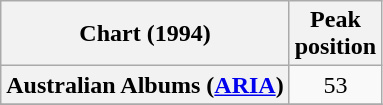<table class="wikitable sortable plainrowheaders" style="text-align:center">
<tr>
<th>Chart (1994)</th>
<th>Peak<br>position</th>
</tr>
<tr>
<th scope="row">Australian Albums (<a href='#'>ARIA</a>)</th>
<td>53</td>
</tr>
<tr>
</tr>
</table>
